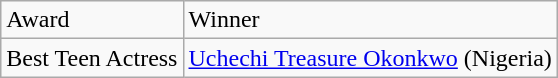<table class="wikitable">
<tr>
<td>Award</td>
<td>Winner</td>
</tr>
<tr>
<td>Best Teen Actress</td>
<td><a href='#'>Uchechi Treasure Okonkwo</a> (Nigeria)</td>
</tr>
</table>
